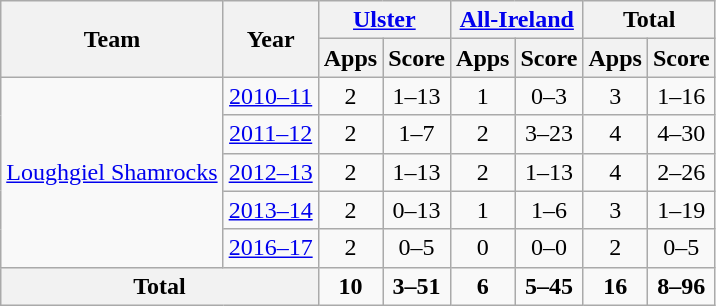<table class="wikitable" style="text-align:center">
<tr>
<th rowspan="2">Team</th>
<th rowspan="2">Year</th>
<th colspan="2"><a href='#'>Ulster</a></th>
<th colspan="2"><a href='#'>All-Ireland</a></th>
<th colspan="2">Total</th>
</tr>
<tr>
<th>Apps</th>
<th>Score</th>
<th>Apps</th>
<th>Score</th>
<th>Apps</th>
<th>Score</th>
</tr>
<tr>
<td rowspan="5"><a href='#'>Loughgiel Shamrocks</a></td>
<td><a href='#'>2010–11</a></td>
<td>2</td>
<td>1–13</td>
<td>1</td>
<td>0–3</td>
<td>3</td>
<td>1–16</td>
</tr>
<tr>
<td><a href='#'>2011–12</a></td>
<td>2</td>
<td>1–7</td>
<td>2</td>
<td>3–23</td>
<td>4</td>
<td>4–30</td>
</tr>
<tr>
<td><a href='#'>2012–13</a></td>
<td>2</td>
<td>1–13</td>
<td>2</td>
<td>1–13</td>
<td>4</td>
<td>2–26</td>
</tr>
<tr>
<td><a href='#'>2013–14</a></td>
<td>2</td>
<td>0–13</td>
<td>1</td>
<td>1–6</td>
<td>3</td>
<td>1–19</td>
</tr>
<tr>
<td><a href='#'>2016–17</a></td>
<td>2</td>
<td>0–5</td>
<td>0</td>
<td>0–0</td>
<td>2</td>
<td>0–5</td>
</tr>
<tr>
<th colspan="2">Total</th>
<td><strong>10</strong></td>
<td><strong>3–51</strong></td>
<td><strong>6</strong></td>
<td><strong>5–45</strong></td>
<td><strong>16</strong></td>
<td><strong>8–96</strong></td>
</tr>
</table>
